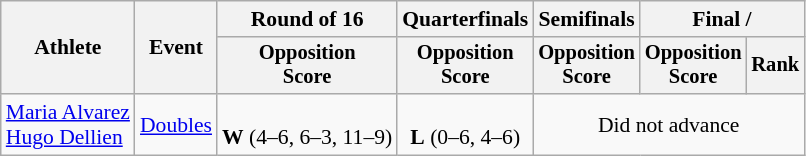<table class=wikitable style="font-size:90%">
<tr>
<th rowspan=2>Athlete</th>
<th rowspan=2>Event</th>
<th>Round of 16</th>
<th>Quarterfinals</th>
<th>Semifinals</th>
<th colspan=2>Final / </th>
</tr>
<tr style="font-size:95%">
<th>Opposition<br>Score</th>
<th>Opposition<br>Score</th>
<th>Opposition<br>Score</th>
<th>Opposition<br>Score</th>
<th>Rank</th>
</tr>
<tr align=center>
<td align=left><a href='#'>Maria Alvarez</a><br><a href='#'>Hugo Dellien</a></td>
<td align=left><a href='#'>Doubles</a></td>
<td><br><strong>W</strong> (4–6, 6–3, 11–9)</td>
<td><br><strong>L</strong> (0–6, 4–6)</td>
<td colspan=3>Did not advance</td>
</tr>
</table>
